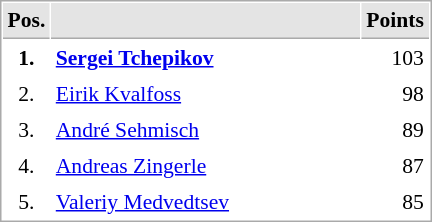<table cellspacing="1" cellpadding="3" style="border:1px solid #AAAAAA;font-size:90%">
<tr bgcolor="#E4E4E4">
<th style="border-bottom:1px solid #AAAAAA" width=10>Pos.</th>
<th style="border-bottom:1px solid #AAAAAA" width=200></th>
<th style="border-bottom:1px solid #AAAAAA" width=20>Points</th>
</tr>
<tr>
<td align="center"><strong>1.</strong></td>
<td> <strong><a href='#'>Sergei Tchepikov</a></strong></td>
<td align="right">103</td>
</tr>
<tr>
<td align="center">2.</td>
<td> <a href='#'>Eirik Kvalfoss</a></td>
<td align="right">98</td>
</tr>
<tr>
<td align="center">3.</td>
<td> <a href='#'>André Sehmisch</a></td>
<td align="right">89</td>
</tr>
<tr>
<td align="center">4.</td>
<td> <a href='#'>Andreas Zingerle</a></td>
<td align="right">87</td>
</tr>
<tr>
<td align="center">5.</td>
<td> <a href='#'>Valeriy Medvedtsev</a></td>
<td align="right">85</td>
</tr>
</table>
